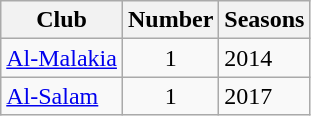<table class="wikitable sortable">
<tr>
<th>Club</th>
<th>Number</th>
<th>Seasons</th>
</tr>
<tr>
<td><a href='#'>Al-Malakia</a></td>
<td style="text-align:center">1</td>
<td>2014</td>
</tr>
<tr>
<td><a href='#'>Al-Salam</a></td>
<td style="text-align:center">1</td>
<td>2017</td>
</tr>
</table>
